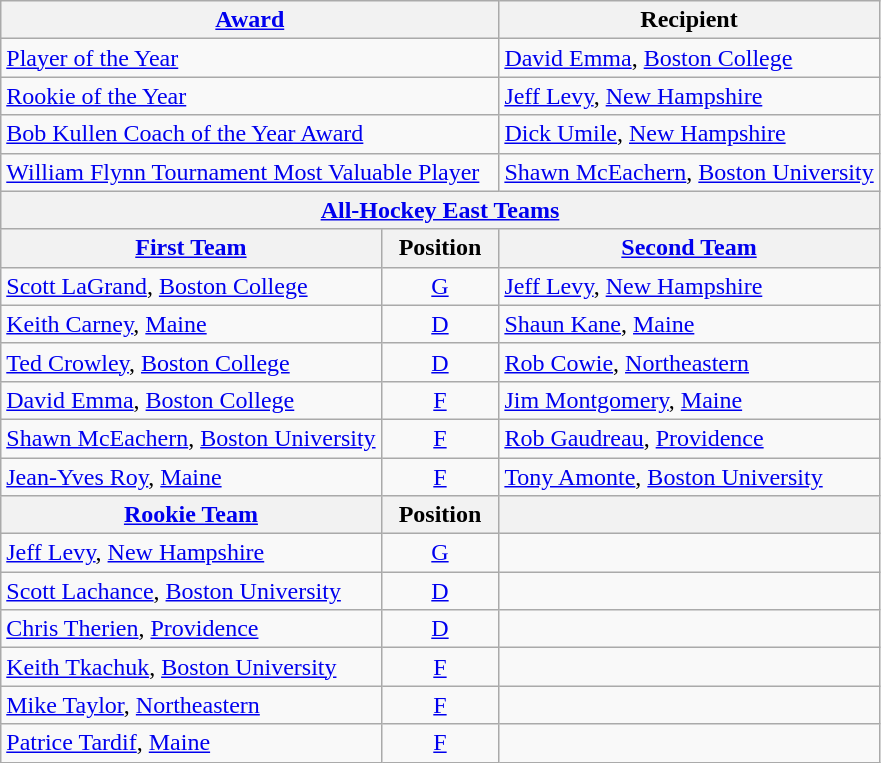<table class="wikitable">
<tr>
<th colspan=2><a href='#'>Award</a></th>
<th>Recipient</th>
</tr>
<tr>
<td colspan=2><a href='#'>Player of the Year</a></td>
<td><a href='#'>David Emma</a>, <a href='#'>Boston College</a></td>
</tr>
<tr>
<td colspan=2><a href='#'>Rookie of the Year</a></td>
<td><a href='#'>Jeff Levy</a>, <a href='#'>New Hampshire</a></td>
</tr>
<tr>
<td colspan=2><a href='#'>Bob Kullen Coach of the Year Award</a></td>
<td><a href='#'>Dick Umile</a>, <a href='#'>New Hampshire</a></td>
</tr>
<tr>
<td colspan=2><a href='#'>William Flynn Tournament Most Valuable Player</a></td>
<td><a href='#'>Shawn McEachern</a>, <a href='#'>Boston University</a></td>
</tr>
<tr>
<th colspan=3><a href='#'>All-Hockey East Teams</a></th>
</tr>
<tr>
<th><a href='#'>First Team</a></th>
<th>  Position  </th>
<th><a href='#'>Second Team</a></th>
</tr>
<tr>
<td><a href='#'>Scott LaGrand</a>, <a href='#'>Boston College</a></td>
<td align=center><a href='#'>G</a></td>
<td><a href='#'>Jeff Levy</a>, <a href='#'>New Hampshire</a></td>
</tr>
<tr>
<td><a href='#'>Keith Carney</a>, <a href='#'>Maine</a></td>
<td align=center><a href='#'>D</a></td>
<td><a href='#'>Shaun Kane</a>, <a href='#'>Maine</a></td>
</tr>
<tr>
<td><a href='#'>Ted Crowley</a>, <a href='#'>Boston College</a></td>
<td align=center><a href='#'>D</a></td>
<td><a href='#'>Rob Cowie</a>, <a href='#'>Northeastern</a></td>
</tr>
<tr>
<td><a href='#'>David Emma</a>, <a href='#'>Boston College</a></td>
<td align=center><a href='#'>F</a></td>
<td><a href='#'>Jim Montgomery</a>, <a href='#'>Maine</a></td>
</tr>
<tr>
<td><a href='#'>Shawn McEachern</a>, <a href='#'>Boston University</a></td>
<td align=center><a href='#'>F</a></td>
<td><a href='#'>Rob Gaudreau</a>, <a href='#'>Providence</a></td>
</tr>
<tr>
<td><a href='#'>Jean-Yves Roy</a>, <a href='#'>Maine</a></td>
<td align=center><a href='#'>F</a></td>
<td><a href='#'>Tony Amonte</a>, <a href='#'>Boston University</a></td>
</tr>
<tr>
<th><a href='#'>Rookie Team</a></th>
<th>  Position  </th>
<th></th>
</tr>
<tr>
<td><a href='#'>Jeff Levy</a>, <a href='#'>New Hampshire</a></td>
<td align=center><a href='#'>G</a></td>
<td></td>
</tr>
<tr>
<td><a href='#'>Scott Lachance</a>, <a href='#'>Boston University</a></td>
<td align=center><a href='#'>D</a></td>
<td></td>
</tr>
<tr>
<td><a href='#'>Chris Therien</a>, <a href='#'>Providence</a></td>
<td align=center><a href='#'>D</a></td>
<td></td>
</tr>
<tr>
<td><a href='#'>Keith Tkachuk</a>, <a href='#'>Boston University</a></td>
<td align=center><a href='#'>F</a></td>
<td></td>
</tr>
<tr>
<td><a href='#'>Mike Taylor</a>, <a href='#'>Northeastern</a></td>
<td align=center><a href='#'>F</a></td>
<td></td>
</tr>
<tr>
<td><a href='#'>Patrice Tardif</a>, <a href='#'>Maine</a></td>
<td align=center><a href='#'>F</a></td>
<td></td>
</tr>
</table>
